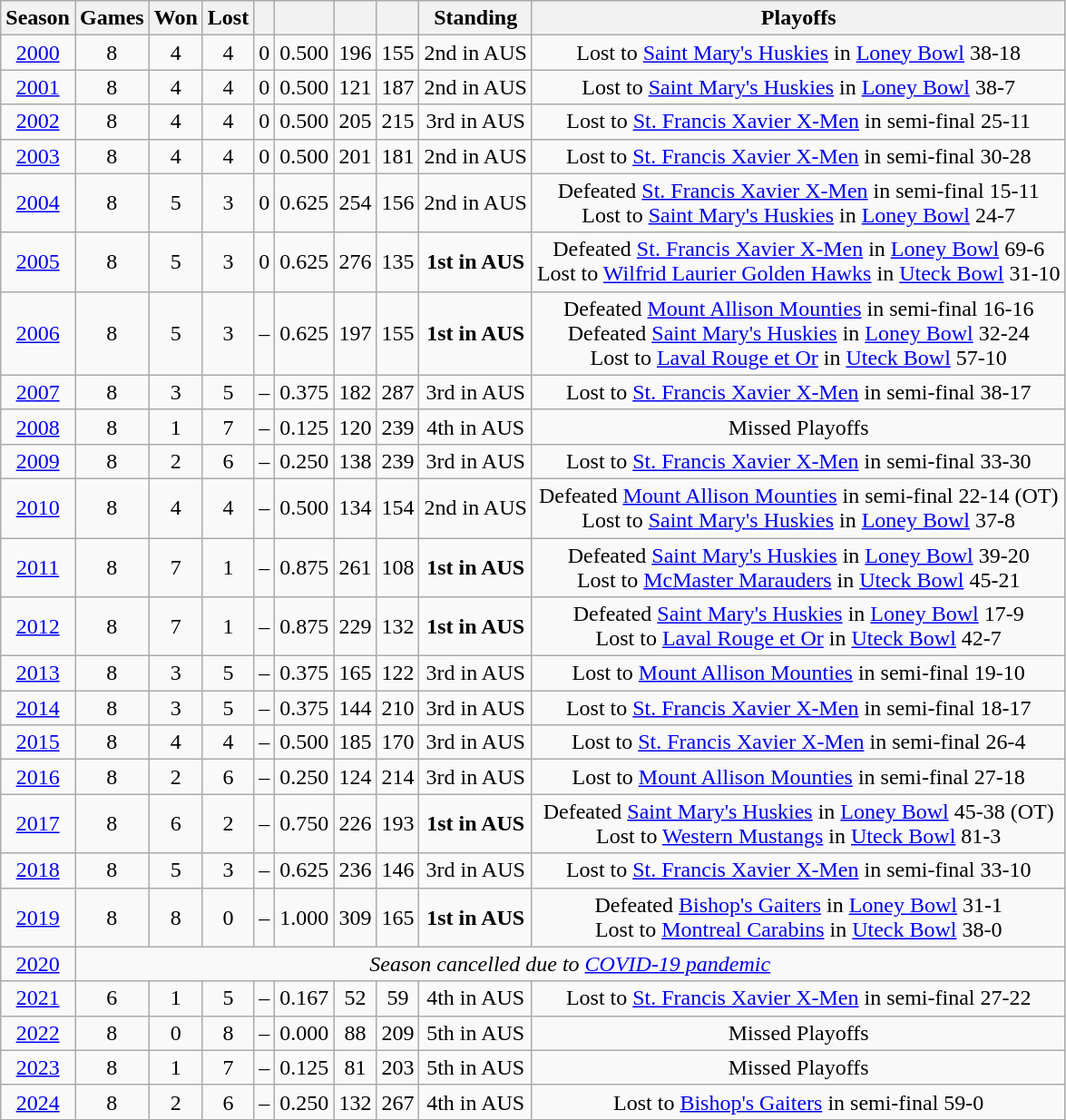<table class="wikitable" style="text-align:center">
<tr>
<th>Season</th>
<th>Games</th>
<th>Won</th>
<th>Lost</th>
<th></th>
<th></th>
<th></th>
<th></th>
<th>Standing</th>
<th>Playoffs</th>
</tr>
<tr>
<td><a href='#'>2000</a></td>
<td>8</td>
<td>4</td>
<td>4</td>
<td>0</td>
<td>0.500</td>
<td>196</td>
<td>155</td>
<td>2nd in AUS</td>
<td>Lost to <a href='#'>Saint Mary's Huskies</a> in <a href='#'>Loney Bowl</a> 38-18</td>
</tr>
<tr>
<td><a href='#'>2001</a></td>
<td>8</td>
<td>4</td>
<td>4</td>
<td>0</td>
<td>0.500</td>
<td>121</td>
<td>187</td>
<td>2nd in AUS</td>
<td>Lost to <a href='#'>Saint Mary's Huskies</a> in <a href='#'>Loney Bowl</a> 38-7</td>
</tr>
<tr>
<td><a href='#'>2002</a></td>
<td>8</td>
<td>4</td>
<td>4</td>
<td>0</td>
<td>0.500</td>
<td>205</td>
<td>215</td>
<td>3rd in AUS</td>
<td>Lost to <a href='#'>St. Francis Xavier X-Men</a> in semi-final 25-11</td>
</tr>
<tr>
<td><a href='#'>2003</a></td>
<td>8</td>
<td>4</td>
<td>4</td>
<td>0</td>
<td>0.500</td>
<td>201</td>
<td>181</td>
<td>2nd in AUS</td>
<td>Lost to <a href='#'>St. Francis Xavier X-Men</a> in semi-final 30-28</td>
</tr>
<tr>
<td><a href='#'>2004</a></td>
<td>8</td>
<td>5</td>
<td>3</td>
<td>0</td>
<td>0.625</td>
<td>254</td>
<td>156</td>
<td>2nd in AUS</td>
<td>Defeated <a href='#'>St. Francis Xavier X-Men</a> in semi-final 15-11<br>Lost to <a href='#'>Saint Mary's Huskies</a> in <a href='#'>Loney Bowl</a> 24-7</td>
</tr>
<tr>
<td><a href='#'>2005</a></td>
<td>8</td>
<td>5</td>
<td>3</td>
<td>0</td>
<td>0.625</td>
<td>276</td>
<td>135</td>
<td><strong>1st in AUS</strong></td>
<td>Defeated <a href='#'>St. Francis Xavier X-Men</a> in <a href='#'>Loney Bowl</a> 69-6<br>Lost to <a href='#'>Wilfrid Laurier Golden Hawks</a> in <a href='#'>Uteck Bowl</a> 31-10</td>
</tr>
<tr>
<td><a href='#'>2006</a></td>
<td>8</td>
<td>5</td>
<td>3</td>
<td>–</td>
<td>0.625</td>
<td>197</td>
<td>155</td>
<td><strong>1st in AUS</strong></td>
<td>Defeated <a href='#'>Mount Allison Mounties</a> in semi-final 16-16<br>Defeated <a href='#'>Saint Mary's Huskies</a> in <a href='#'>Loney Bowl</a> 32-24<br>Lost to <a href='#'>Laval Rouge et Or</a> in <a href='#'>Uteck Bowl</a> 57-10</td>
</tr>
<tr>
<td><a href='#'>2007</a></td>
<td>8</td>
<td>3</td>
<td>5</td>
<td>–</td>
<td>0.375</td>
<td>182</td>
<td>287</td>
<td>3rd in AUS</td>
<td>Lost to <a href='#'>St. Francis Xavier X-Men</a> in semi-final 38-17</td>
</tr>
<tr>
<td><a href='#'>2008</a></td>
<td>8</td>
<td>1</td>
<td>7</td>
<td>–</td>
<td>0.125</td>
<td>120</td>
<td>239</td>
<td>4th in AUS</td>
<td>Missed Playoffs</td>
</tr>
<tr>
<td><a href='#'>2009</a></td>
<td>8</td>
<td>2</td>
<td>6</td>
<td>–</td>
<td>0.250</td>
<td>138</td>
<td>239</td>
<td>3rd in AUS</td>
<td>Lost to <a href='#'>St. Francis Xavier X-Men</a> in semi-final 33-30</td>
</tr>
<tr>
<td><a href='#'>2010</a></td>
<td>8</td>
<td>4</td>
<td>4</td>
<td>–</td>
<td>0.500</td>
<td>134</td>
<td>154</td>
<td>2nd in AUS</td>
<td>Defeated <a href='#'>Mount Allison Mounties</a> in semi-final 22-14 (OT)<br>Lost to <a href='#'>Saint Mary's Huskies</a> in <a href='#'>Loney Bowl</a> 37-8</td>
</tr>
<tr>
<td><a href='#'>2011</a></td>
<td>8</td>
<td>7</td>
<td>1</td>
<td>–</td>
<td>0.875</td>
<td>261</td>
<td>108</td>
<td><strong>1st in AUS</strong></td>
<td>Defeated <a href='#'>Saint Mary's Huskies</a> in <a href='#'>Loney Bowl</a> 39-20 <br>Lost to <a href='#'>McMaster Marauders</a> in <a href='#'>Uteck Bowl</a> 45-21</td>
</tr>
<tr>
<td><a href='#'>2012</a></td>
<td>8</td>
<td>7</td>
<td>1</td>
<td>–</td>
<td>0.875</td>
<td>229</td>
<td>132</td>
<td><strong>1st in AUS</strong></td>
<td>Defeated <a href='#'>Saint Mary's Huskies</a> in <a href='#'>Loney Bowl</a> 17-9<br>Lost to <a href='#'>Laval Rouge et Or</a> in <a href='#'>Uteck Bowl</a> 42-7</td>
</tr>
<tr>
<td><a href='#'>2013</a></td>
<td>8</td>
<td>3</td>
<td>5</td>
<td>–</td>
<td>0.375</td>
<td>165</td>
<td>122</td>
<td>3rd in AUS</td>
<td>Lost to <a href='#'>Mount Allison Mounties</a> in semi-final 19-10</td>
</tr>
<tr>
<td><a href='#'>2014</a></td>
<td>8</td>
<td>3</td>
<td>5</td>
<td>–</td>
<td>0.375</td>
<td>144</td>
<td>210</td>
<td>3rd in AUS</td>
<td>Lost to <a href='#'>St. Francis Xavier X-Men</a> in semi-final 18-17</td>
</tr>
<tr>
<td><a href='#'>2015</a></td>
<td>8</td>
<td>4</td>
<td>4</td>
<td>–</td>
<td>0.500</td>
<td>185</td>
<td>170</td>
<td>3rd in AUS</td>
<td>Lost to <a href='#'>St. Francis Xavier X-Men</a> in semi-final 26-4</td>
</tr>
<tr>
<td><a href='#'>2016</a></td>
<td>8</td>
<td>2</td>
<td>6</td>
<td>–</td>
<td>0.250</td>
<td>124</td>
<td>214</td>
<td>3rd in AUS</td>
<td>Lost to <a href='#'>Mount Allison Mounties</a> in semi-final 27-18</td>
</tr>
<tr>
<td><a href='#'>2017</a></td>
<td>8</td>
<td>6</td>
<td>2</td>
<td>–</td>
<td>0.750</td>
<td>226</td>
<td>193</td>
<td><strong>1st in AUS</strong></td>
<td>Defeated <a href='#'>Saint Mary's Huskies</a> in <a href='#'>Loney Bowl</a> 45-38 (OT)<br>Lost to <a href='#'>Western Mustangs</a> in <a href='#'>Uteck Bowl</a> 81-3</td>
</tr>
<tr>
<td><a href='#'>2018</a></td>
<td>8</td>
<td>5</td>
<td>3</td>
<td>–</td>
<td>0.625</td>
<td>236</td>
<td>146</td>
<td>3rd in AUS</td>
<td>Lost to <a href='#'>St. Francis Xavier X-Men</a> in semi-final 33-10</td>
</tr>
<tr>
<td><a href='#'>2019</a></td>
<td>8</td>
<td>8</td>
<td>0</td>
<td>–</td>
<td>1.000</td>
<td>309</td>
<td>165</td>
<td><strong>1st in AUS</strong></td>
<td>Defeated <a href='#'>Bishop's Gaiters</a> in <a href='#'>Loney Bowl</a> 31-1<br>Lost to <a href='#'>Montreal Carabins</a> in <a href='#'>Uteck Bowl</a> 38-0</td>
</tr>
<tr>
<td><a href='#'>2020</a></td>
<td align="center" colSpan="9"><em>Season cancelled due to <a href='#'>COVID-19 pandemic</a></em></td>
</tr>
<tr>
<td><a href='#'>2021</a></td>
<td>6</td>
<td>1</td>
<td>5</td>
<td>–</td>
<td>0.167</td>
<td>52</td>
<td>59</td>
<td>4th in AUS</td>
<td>Lost to <a href='#'>St. Francis Xavier X-Men</a> in semi-final 27-22</td>
</tr>
<tr>
<td><a href='#'>2022</a></td>
<td>8</td>
<td>0</td>
<td>8</td>
<td>–</td>
<td>0.000</td>
<td>88</td>
<td>209</td>
<td>5th in AUS</td>
<td>Missed Playoffs</td>
</tr>
<tr>
<td><a href='#'>2023</a></td>
<td>8</td>
<td>1</td>
<td>7</td>
<td>–</td>
<td>0.125</td>
<td>81</td>
<td>203</td>
<td>5th in AUS</td>
<td>Missed Playoffs</td>
</tr>
<tr>
<td><a href='#'>2024</a></td>
<td>8</td>
<td>2</td>
<td>6</td>
<td>–</td>
<td>0.250</td>
<td>132</td>
<td>267</td>
<td>4th in AUS</td>
<td>Lost to <a href='#'>Bishop's Gaiters</a> in semi-final 59-0</td>
</tr>
</table>
